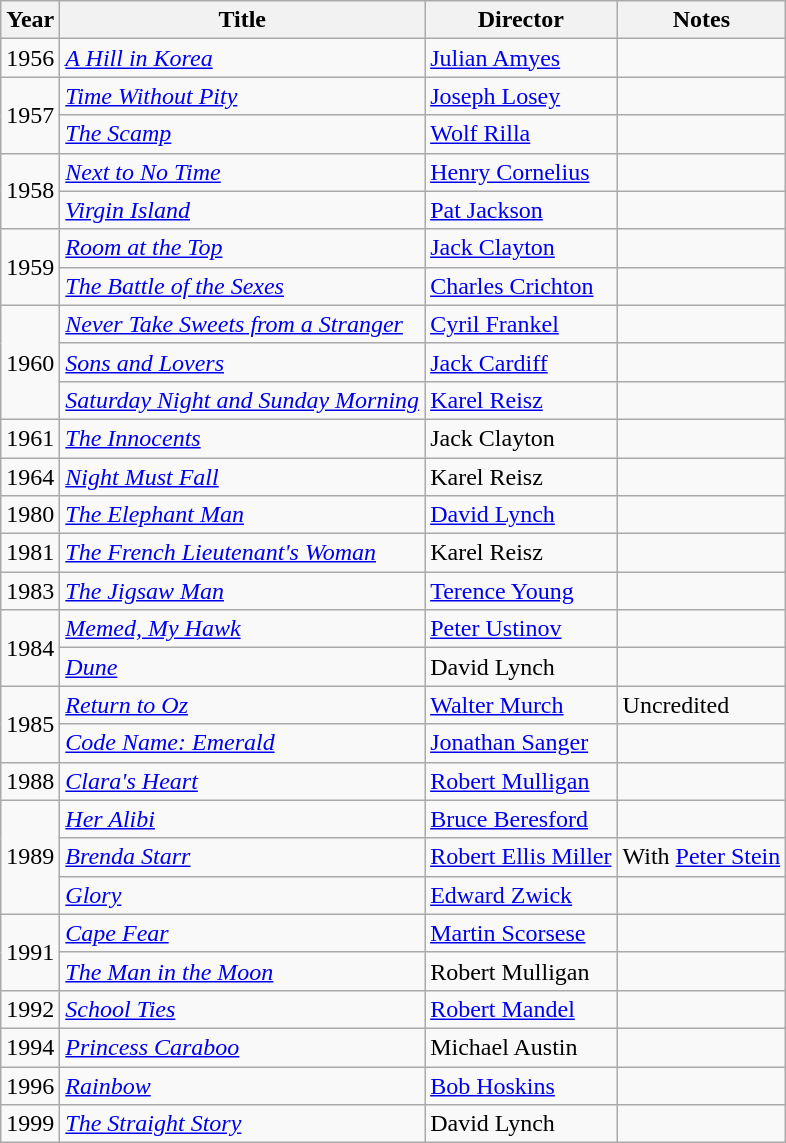<table class="wikitable">
<tr>
<th>Year</th>
<th>Title</th>
<th>Director</th>
<th>Notes</th>
</tr>
<tr>
<td>1956</td>
<td><em><a href='#'>A Hill in Korea</a></em></td>
<td><a href='#'>Julian Amyes</a></td>
<td></td>
</tr>
<tr>
<td rowspan=2>1957</td>
<td><em><a href='#'>Time Without Pity</a></em></td>
<td><a href='#'>Joseph Losey</a></td>
<td></td>
</tr>
<tr>
<td><em><a href='#'>The Scamp</a></em></td>
<td><a href='#'>Wolf Rilla</a></td>
<td></td>
</tr>
<tr>
<td rowspan=2>1958</td>
<td><em><a href='#'>Next to No Time</a></em></td>
<td><a href='#'>Henry Cornelius</a></td>
<td></td>
</tr>
<tr>
<td><em><a href='#'>Virgin Island</a></em></td>
<td><a href='#'>Pat Jackson</a></td>
<td></td>
</tr>
<tr>
<td rowspan=2>1959</td>
<td><em><a href='#'>Room at the Top</a></em></td>
<td><a href='#'>Jack Clayton</a></td>
<td></td>
</tr>
<tr>
<td><em><a href='#'>The Battle of the Sexes</a></em></td>
<td><a href='#'>Charles Crichton</a></td>
<td></td>
</tr>
<tr>
<td rowspan=3>1960</td>
<td><em><a href='#'>Never Take Sweets from a Stranger</a></em></td>
<td><a href='#'>Cyril Frankel</a></td>
<td></td>
</tr>
<tr>
<td><em><a href='#'>Sons and Lovers</a></em></td>
<td><a href='#'>Jack Cardiff</a></td>
<td></td>
</tr>
<tr>
<td><em><a href='#'>Saturday Night and Sunday Morning</a></em></td>
<td><a href='#'>Karel Reisz</a></td>
<td></td>
</tr>
<tr>
<td>1961</td>
<td><em><a href='#'>The Innocents</a></em></td>
<td>Jack Clayton</td>
<td></td>
</tr>
<tr>
<td>1964</td>
<td><em><a href='#'>Night Must Fall</a></em></td>
<td>Karel Reisz</td>
<td></td>
</tr>
<tr>
<td>1980</td>
<td><em><a href='#'>The Elephant Man</a></em></td>
<td><a href='#'>David Lynch</a></td>
<td></td>
</tr>
<tr>
<td>1981</td>
<td><em><a href='#'>The French Lieutenant's Woman</a></em></td>
<td>Karel Reisz</td>
<td></td>
</tr>
<tr>
<td>1983</td>
<td><em><a href='#'>The Jigsaw Man</a></em></td>
<td><a href='#'>Terence Young</a></td>
<td></td>
</tr>
<tr>
<td rowspan=2>1984</td>
<td><em><a href='#'>Memed, My Hawk</a></em></td>
<td><a href='#'>Peter Ustinov</a></td>
<td></td>
</tr>
<tr>
<td><em><a href='#'>Dune</a></em></td>
<td>David Lynch</td>
<td></td>
</tr>
<tr>
<td rowspan=2>1985</td>
<td><em><a href='#'>Return to Oz</a></em></td>
<td><a href='#'>Walter Murch</a></td>
<td>Uncredited</td>
</tr>
<tr>
<td><em><a href='#'>Code Name: Emerald</a></em></td>
<td><a href='#'>Jonathan Sanger</a></td>
<td></td>
</tr>
<tr>
<td>1988</td>
<td><em><a href='#'>Clara's Heart</a></em></td>
<td><a href='#'>Robert Mulligan</a></td>
<td></td>
</tr>
<tr>
<td rowspan=3>1989</td>
<td><em><a href='#'>Her Alibi</a></em></td>
<td><a href='#'>Bruce Beresford</a></td>
<td></td>
</tr>
<tr>
<td><em><a href='#'>Brenda Starr</a></em></td>
<td><a href='#'>Robert Ellis Miller</a></td>
<td>With <a href='#'>Peter Stein</a></td>
</tr>
<tr>
<td><em><a href='#'>Glory</a></em></td>
<td><a href='#'>Edward Zwick</a></td>
<td></td>
</tr>
<tr>
<td rowspan=2>1991</td>
<td><em><a href='#'>Cape Fear</a></em></td>
<td><a href='#'>Martin Scorsese</a></td>
<td></td>
</tr>
<tr>
<td><em><a href='#'>The Man in the Moon</a></em></td>
<td>Robert Mulligan</td>
<td></td>
</tr>
<tr>
<td>1992</td>
<td><em><a href='#'>School Ties</a></em></td>
<td><a href='#'>Robert Mandel</a></td>
<td></td>
</tr>
<tr>
<td>1994</td>
<td><em><a href='#'>Princess Caraboo</a></em></td>
<td>Michael Austin</td>
<td></td>
</tr>
<tr>
<td>1996</td>
<td><em><a href='#'>Rainbow</a></em></td>
<td><a href='#'>Bob Hoskins</a></td>
<td></td>
</tr>
<tr>
<td>1999</td>
<td><em><a href='#'>The Straight Story</a></em></td>
<td>David Lynch</td>
<td></td>
</tr>
</table>
